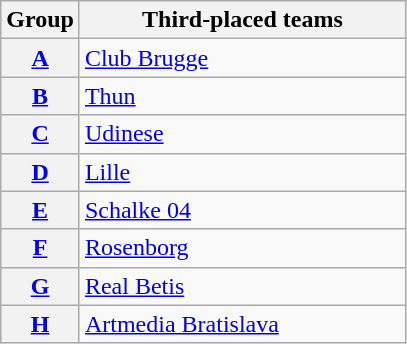<table class="wikitable">
<tr>
<th>Group</th>
<th width=210>Third-placed teams</th>
</tr>
<tr>
<th><a href='#'>A</a></th>
<td> <a href='#'>Club Brugge</a></td>
</tr>
<tr>
<th><a href='#'>B</a></th>
<td> <a href='#'>Thun</a></td>
</tr>
<tr>
<th><a href='#'>C</a></th>
<td> <a href='#'>Udinese</a></td>
</tr>
<tr>
<th><a href='#'>D</a></th>
<td> <a href='#'>Lille</a></td>
</tr>
<tr>
<th><a href='#'>E</a></th>
<td> <a href='#'>Schalke 04</a></td>
</tr>
<tr>
<th><a href='#'>F</a></th>
<td> <a href='#'>Rosenborg</a></td>
</tr>
<tr>
<th><a href='#'>G</a></th>
<td> <a href='#'>Real Betis</a></td>
</tr>
<tr>
<th><a href='#'>H</a></th>
<td> <a href='#'>Artmedia Bratislava</a></td>
</tr>
</table>
